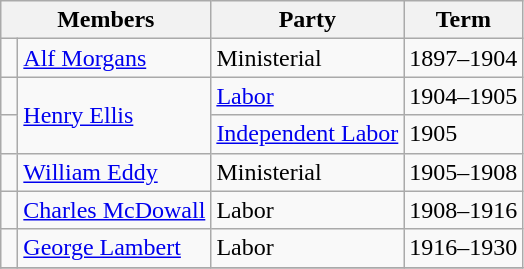<table class="wikitable">
<tr>
<th colspan="2">Members</th>
<th>Party</th>
<th>Term</th>
</tr>
<tr>
<td> </td>
<td><a href='#'>Alf Morgans</a></td>
<td>Ministerial</td>
<td>1897–1904</td>
</tr>
<tr>
<td> </td>
<td rowspan="2"><a href='#'>Henry Ellis</a></td>
<td><a href='#'>Labor</a></td>
<td>1904–1905</td>
</tr>
<tr>
<td> </td>
<td><a href='#'>Independent Labor</a></td>
<td>1905</td>
</tr>
<tr>
<td> </td>
<td><a href='#'>William Eddy</a></td>
<td>Ministerial</td>
<td>1905–1908</td>
</tr>
<tr>
<td> </td>
<td><a href='#'>Charles McDowall</a></td>
<td>Labor</td>
<td>1908–1916</td>
</tr>
<tr>
<td> </td>
<td><a href='#'>George Lambert</a></td>
<td>Labor</td>
<td>1916–1930</td>
</tr>
<tr>
</tr>
</table>
